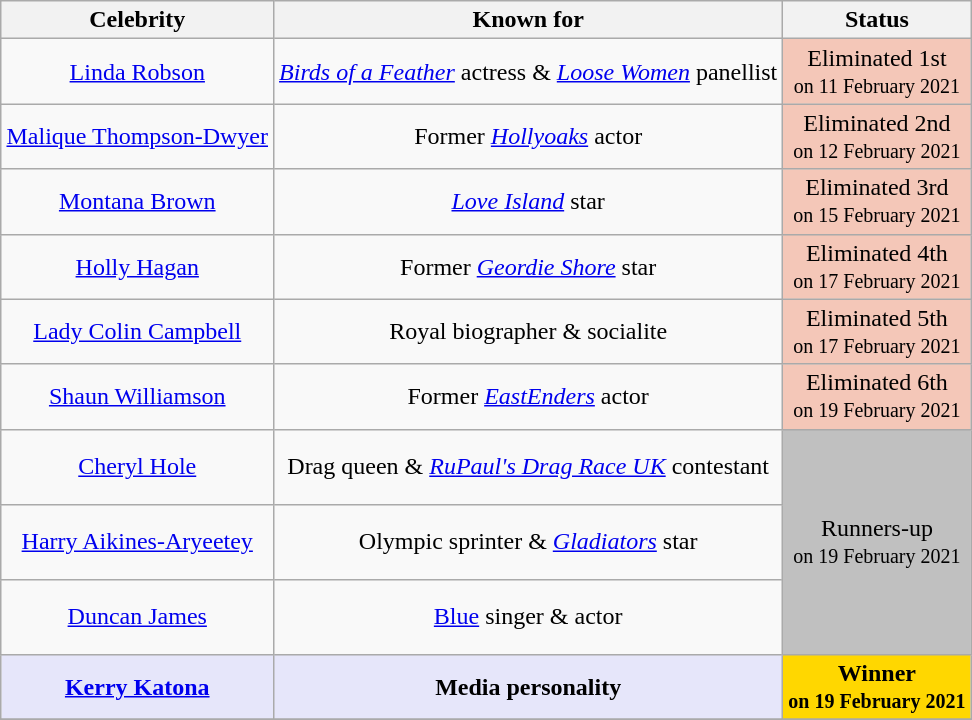<table class="wikitable" style="margin: auto; text-align: center">
<tr>
<th>Celebrity</th>
<th>Known for</th>
<th>Status</th>
</tr>
<tr>
<td><a href='#'>Linda Robson</a></td>
<td><em><a href='#'>Birds of a Feather</a></em> actress & <em><a href='#'>Loose Women</a></em> panellist</td>
<td style="background:#f4c7b8;">Eliminated 1st<br><small>on 11 February 2021</small></td>
</tr>
<tr>
<td><a href='#'>Malique Thompson-Dwyer</a></td>
<td>Former <em><a href='#'>Hollyoaks</a></em> actor</td>
<td style="background:#f4c7b8;">Eliminated 2nd<br><small>on 12 February 2021</small></td>
</tr>
<tr>
<td><a href='#'>Montana Brown</a></td>
<td><em><a href='#'>Love Island</a></em> star</td>
<td style="background:#f4c7b8;">Eliminated 3rd<br><small>on 15 February 2021</small></td>
</tr>
<tr>
<td><a href='#'>Holly Hagan</a></td>
<td>Former <em><a href='#'>Geordie Shore</a></em> star</td>
<td style="background:#f4c7b8;">Eliminated 4th<br><small>on 17 February 2021</small></td>
</tr>
<tr>
<td><a href='#'>Lady Colin Campbell</a></td>
<td>Royal biographer & socialite</td>
<td style="background:#f4c7b8;">Eliminated 5th<br><small>on 17 February 2021</small></td>
</tr>
<tr>
<td><a href='#'>Shaun Williamson</a></td>
<td>Former <em><a href='#'>EastEnders</a></em> actor</td>
<td style="background:#f4c7b8;">Eliminated 6th<br><small>on 19 February 2021</small></td>
</tr>
<tr style="height:50px">
<td><a href='#'>Cheryl Hole</a></td>
<td>Drag queen & <em><a href='#'>RuPaul's Drag Race UK</a></em> contestant</td>
<td style=background:silver rowspan=3>Runners-up<br><small>on 19 February 2021</small></td>
</tr>
<tr style="height:50px">
<td><a href='#'>Harry Aikines-Aryeetey</a></td>
<td>Olympic sprinter & <em><a href='#'>Gladiators</a></em> star</td>
</tr>
<tr style="height:50px">
<td><a href='#'>Duncan James</a></td>
<td><a href='#'>Blue</a> singer & actor</td>
</tr>
<tr>
<td style=background:lavender><strong><a href='#'>Kerry Katona</a></strong></td>
<td style=background:lavender><strong>Media personality</strong></td>
<td style=background:gold><strong>Winner<br><small>on 19 February 2021</small></strong></td>
</tr>
<tr>
</tr>
</table>
